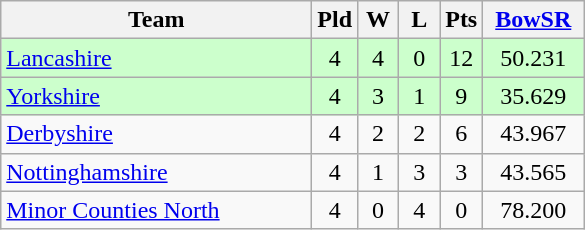<table class="wikitable" style="text-align: center;">
<tr>
<th width=200>Team</th>
<th width=20>Pld</th>
<th width=20>W</th>
<th width=20>L</th>
<th width=20>Pts</th>
<th width=60><a href='#'>BowSR</a></th>
</tr>
<tr bgcolor="#ccffcc">
<td align=left><a href='#'>Lancashire</a></td>
<td>4</td>
<td>4</td>
<td>0</td>
<td>12</td>
<td>50.231</td>
</tr>
<tr bgcolor="#ccffcc">
<td align=left><a href='#'>Yorkshire</a></td>
<td>4</td>
<td>3</td>
<td>1</td>
<td>9</td>
<td>35.629</td>
</tr>
<tr>
<td align=left><a href='#'>Derbyshire</a></td>
<td>4</td>
<td>2</td>
<td>2</td>
<td>6</td>
<td>43.967</td>
</tr>
<tr>
<td align=left><a href='#'>Nottinghamshire</a></td>
<td>4</td>
<td>1</td>
<td>3</td>
<td>3</td>
<td>43.565</td>
</tr>
<tr>
<td align=left><a href='#'>Minor Counties North</a></td>
<td>4</td>
<td>0</td>
<td>4</td>
<td>0</td>
<td>78.200</td>
</tr>
</table>
